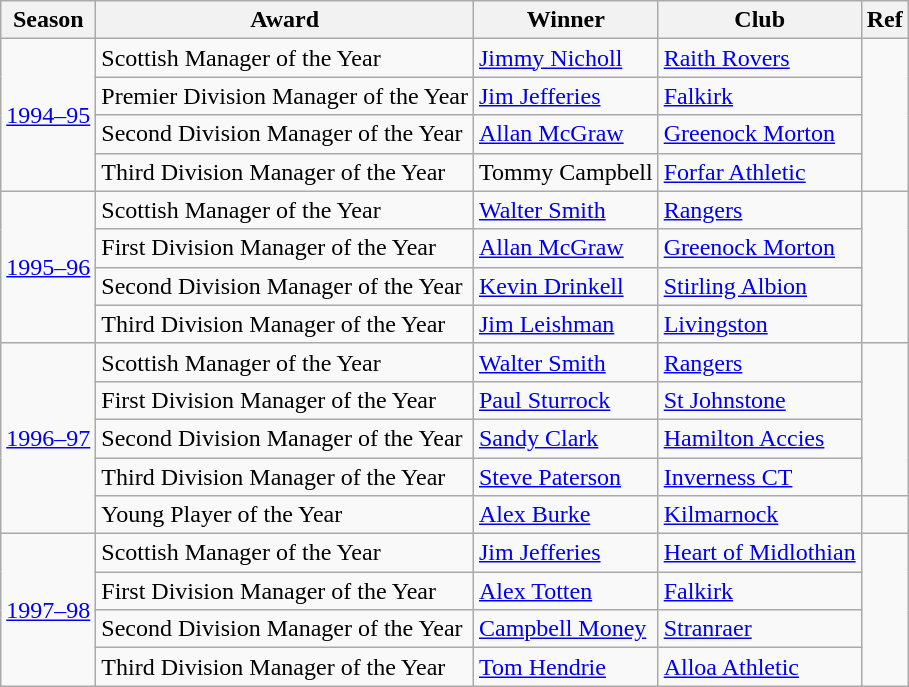<table class="wikitable">
<tr>
<th>Season</th>
<th>Award</th>
<th>Winner</th>
<th>Club</th>
<th>Ref</th>
</tr>
<tr>
<td rowspan="4"><a href='#'>1994–95</a></td>
<td>Scottish Manager of the Year</td>
<td> <a href='#'>Jimmy Nicholl</a></td>
<td><a href='#'>Raith Rovers</a></td>
<td rowspan="4"></td>
</tr>
<tr>
<td>Premier Division Manager of the Year</td>
<td> <a href='#'>Jim Jefferies</a></td>
<td><a href='#'>Falkirk</a></td>
</tr>
<tr>
<td>Second Division Manager of the Year</td>
<td> <a href='#'>Allan McGraw</a></td>
<td><a href='#'>Greenock Morton</a></td>
</tr>
<tr>
<td>Third Division Manager of the Year</td>
<td> Tommy Campbell</td>
<td><a href='#'>Forfar Athletic</a></td>
</tr>
<tr>
<td rowspan="4"><a href='#'>1995–96</a></td>
<td>Scottish Manager of the Year</td>
<td> <a href='#'>Walter Smith</a></td>
<td><a href='#'>Rangers</a></td>
<td rowspan="4"></td>
</tr>
<tr>
<td>First Division Manager of the Year</td>
<td> <a href='#'>Allan McGraw</a></td>
<td><a href='#'>Greenock Morton</a></td>
</tr>
<tr>
<td>Second Division Manager of the Year</td>
<td> <a href='#'>Kevin Drinkell</a></td>
<td><a href='#'>Stirling Albion</a></td>
</tr>
<tr>
<td>Third Division Manager of the Year</td>
<td> <a href='#'>Jim Leishman</a></td>
<td><a href='#'>Livingston</a></td>
</tr>
<tr>
<td rowspan="5"><a href='#'>1996–97</a></td>
<td>Scottish Manager of the Year</td>
<td> <a href='#'>Walter Smith</a></td>
<td><a href='#'>Rangers</a></td>
<td rowspan="4"></td>
</tr>
<tr>
<td>First Division Manager of the Year</td>
<td> <a href='#'>Paul Sturrock</a></td>
<td><a href='#'>St Johnstone</a></td>
</tr>
<tr>
<td>Second Division Manager of the Year</td>
<td> <a href='#'>Sandy Clark</a></td>
<td><a href='#'>Hamilton Accies</a></td>
</tr>
<tr>
<td>Third Division Manager of the Year</td>
<td> <a href='#'>Steve Paterson</a></td>
<td><a href='#'>Inverness CT</a></td>
</tr>
<tr>
<td>Young Player of the Year</td>
<td> <a href='#'>Alex Burke</a></td>
<td><a href='#'>Kilmarnock</a></td>
<td></td>
</tr>
<tr>
<td rowspan="4"><a href='#'>1997–98</a></td>
<td>Scottish Manager of the Year</td>
<td> <a href='#'>Jim Jefferies</a></td>
<td><a href='#'>Heart of Midlothian</a></td>
<td rowspan="4"></td>
</tr>
<tr>
<td>First Division Manager of the Year</td>
<td> <a href='#'>Alex Totten</a></td>
<td><a href='#'>Falkirk</a></td>
</tr>
<tr>
<td>Second Division Manager of the Year</td>
<td> <a href='#'>Campbell Money</a></td>
<td><a href='#'>Stranraer</a></td>
</tr>
<tr>
<td>Third Division Manager of the Year</td>
<td> <a href='#'>Tom Hendrie</a></td>
<td><a href='#'>Alloa Athletic</a></td>
</tr>
</table>
